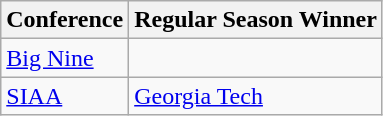<table class="wikitable">
<tr>
<th>Conference</th>
<th>Regular Season Winner</th>
</tr>
<tr>
<td><a href='#'>Big Nine</a></td>
<td></td>
</tr>
<tr>
<td><a href='#'>SIAA</a></td>
<td><a href='#'>Georgia Tech</a></td>
</tr>
</table>
